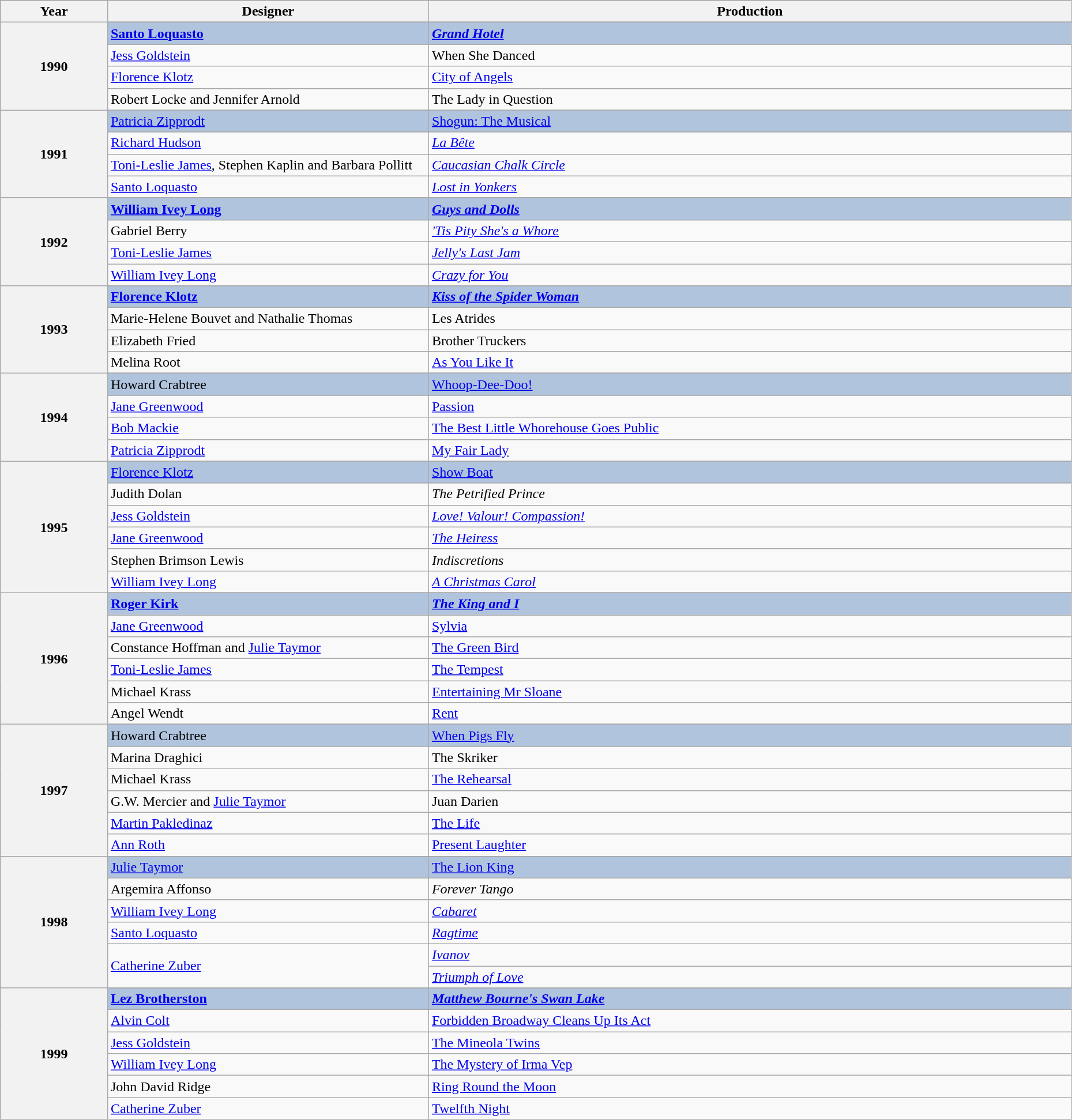<table class="wikitable" style="width:98%;">
<tr style="background:#bebebe;">
<th style="width:10%;">Year</th>
<th style="width:30%;">Designer</th>
<th style="width:60%;">Production</th>
</tr>
<tr>
<th rowspan="5">1990</th>
</tr>
<tr style="background:#B0C4DE">
<td><strong><a href='#'>Santo Loquasto</a></strong></td>
<td><strong><em><a href='#'>Grand Hotel</a><em> <strong></td>
</tr>
<tr>
<td><a href='#'>Jess Goldstein</a></td>
<td></em>When She Danced<em></td>
</tr>
<tr>
<td><a href='#'>Florence Klotz</a></td>
<td></em><a href='#'>City of Angels</a><em></td>
</tr>
<tr>
<td>Robert Locke and Jennifer Arnold</td>
<td></em>The Lady in Question<em></td>
</tr>
<tr>
<th rowspan="5">1991</th>
</tr>
<tr style="background:#B0C4DE">
<td></strong><a href='#'>Patricia Zipprodt</a><strong></td>
<td></em></strong><a href='#'>Shogun: The Musical</a></em> </strong></td>
</tr>
<tr>
<td><a href='#'>Richard Hudson</a></td>
<td><em><a href='#'>La Bête</a></em></td>
</tr>
<tr>
<td><a href='#'>Toni-Leslie James</a>, Stephen Kaplin and Barbara Pollitt</td>
<td><em><a href='#'>Caucasian Chalk Circle</a></em></td>
</tr>
<tr>
<td><a href='#'>Santo Loquasto</a></td>
<td><em><a href='#'>Lost in Yonkers</a></em></td>
</tr>
<tr>
<th rowspan="5">1992</th>
</tr>
<tr style="background:#B0C4DE">
<td><strong><a href='#'>William Ivey Long</a></strong></td>
<td><strong><em><a href='#'>Guys and Dolls</a></em></strong></td>
</tr>
<tr>
<td>Gabriel Berry</td>
<td><em><a href='#'>'Tis Pity She's a Whore</a></em></td>
</tr>
<tr>
<td><a href='#'>Toni-Leslie James</a></td>
<td><em><a href='#'>Jelly's Last Jam</a></em></td>
</tr>
<tr>
<td><a href='#'>William Ivey Long</a></td>
<td><em><a href='#'>Crazy for You</a></em></td>
</tr>
<tr>
<th rowspan="5">1993</th>
</tr>
<tr style="background:#B0C4DE">
<td><strong><a href='#'>Florence Klotz</a></strong></td>
<td><strong><em><a href='#'>Kiss of the Spider Woman</a><em> <strong></td>
</tr>
<tr>
<td>Marie-Helene Bouvet and Nathalie Thomas</td>
<td></em>Les Atrides<em></td>
</tr>
<tr>
<td>Elizabeth Fried</td>
<td></em>Brother Truckers<em></td>
</tr>
<tr>
<td>Melina Root</td>
<td></em><a href='#'>As You Like It</a><em></td>
</tr>
<tr>
<th rowspan="5">1994</th>
</tr>
<tr style="background:#B0C4DE">
<td></strong>Howard Crabtree<strong></td>
<td></em></strong><a href='#'>Whoop-Dee-Doo!</a><strong><em></td>
</tr>
<tr>
<td><a href='#'>Jane Greenwood</a></td>
<td></em><a href='#'>Passion</a><em></td>
</tr>
<tr>
<td><a href='#'>Bob Mackie</a></td>
<td></em><a href='#'>The Best Little Whorehouse Goes Public</a><em></td>
</tr>
<tr>
<td><a href='#'>Patricia Zipprodt</a></td>
<td></em><a href='#'>My Fair Lady</a><em></td>
</tr>
<tr>
<th rowspan="7">1995</th>
</tr>
<tr style="background:#B0C4DE">
<td></strong><a href='#'>Florence Klotz</a><strong></td>
<td></em></strong><a href='#'>Show Boat</a></em> </strong></td>
</tr>
<tr>
<td>Judith Dolan</td>
<td><em>The Petrified Prince</em></td>
</tr>
<tr>
<td><a href='#'>Jess Goldstein</a></td>
<td><em><a href='#'>Love! Valour! Compassion!</a></em></td>
</tr>
<tr>
<td><a href='#'>Jane Greenwood</a></td>
<td><em><a href='#'>The Heiress</a></em></td>
</tr>
<tr>
<td>Stephen Brimson Lewis</td>
<td><em>Indiscretions</em></td>
</tr>
<tr>
<td><a href='#'>William Ivey Long</a></td>
<td><em><a href='#'>A Christmas Carol</a></em></td>
</tr>
<tr>
<th rowspan="7">1996</th>
</tr>
<tr style="background:#B0C4DE">
<td><strong><a href='#'>Roger Kirk</a></strong></td>
<td><strong><em><a href='#'>The King and I</a><em> <strong></td>
</tr>
<tr>
<td><a href='#'>Jane Greenwood</a></td>
<td></em><a href='#'>Sylvia</a><em></td>
</tr>
<tr>
<td>Constance Hoffman and <a href='#'>Julie Taymor</a></td>
<td></em><a href='#'>The Green Bird</a><em></td>
</tr>
<tr>
<td><a href='#'>Toni-Leslie James</a></td>
<td></em><a href='#'>The Tempest</a><em></td>
</tr>
<tr>
<td>Michael Krass</td>
<td></em><a href='#'>Entertaining Mr Sloane</a><em></td>
</tr>
<tr>
<td>Angel Wendt</td>
<td></em><a href='#'>Rent</a><em></td>
</tr>
<tr>
<th rowspan="7">1997</th>
</tr>
<tr style="background:#B0C4DE">
<td></strong>Howard Crabtree<strong></td>
<td></em></strong><a href='#'>When Pigs Fly</a><strong><em></td>
</tr>
<tr>
<td>Marina Draghici</td>
<td></em>The Skriker<em></td>
</tr>
<tr>
<td>Michael Krass</td>
<td></em><a href='#'>The Rehearsal</a><em></td>
</tr>
<tr>
<td>G.W. Mercier and <a href='#'>Julie Taymor</a></td>
<td></em>Juan Darien<em></td>
</tr>
<tr>
<td><a href='#'>Martin Pakledinaz</a></td>
<td></em><a href='#'>The Life</a><em></td>
</tr>
<tr>
<td><a href='#'>Ann Roth</a></td>
<td></em><a href='#'>Present Laughter</a><em></td>
</tr>
<tr>
<th rowspan="7">1998</th>
</tr>
<tr style="background:#B0C4DE">
<td></strong><a href='#'>Julie Taymor</a><strong></td>
<td></em></strong><a href='#'>The Lion King</a></em> </strong></td>
</tr>
<tr>
<td>Argemira Affonso</td>
<td><em>Forever Tango</em></td>
</tr>
<tr>
<td><a href='#'>William Ivey Long</a></td>
<td><em><a href='#'>Cabaret</a></em></td>
</tr>
<tr>
<td><a href='#'>Santo Loquasto</a></td>
<td><em><a href='#'>Ragtime</a></em></td>
</tr>
<tr>
<td rowspan="2"><a href='#'>Catherine Zuber</a></td>
<td><em><a href='#'>Ivanov</a></em></td>
</tr>
<tr>
<td><em><a href='#'>Triumph of Love</a></em></td>
</tr>
<tr>
<th rowspan="7">1999</th>
</tr>
<tr style="background:#B0C4DE">
<td><strong><a href='#'>Lez Brotherston</a></strong></td>
<td><strong><em><a href='#'>Matthew Bourne's Swan Lake</a><em> <strong></td>
</tr>
<tr>
<td><a href='#'>Alvin Colt</a></td>
<td></em><a href='#'>Forbidden Broadway Cleans Up Its Act</a><em></td>
</tr>
<tr>
<td><a href='#'>Jess Goldstein</a></td>
<td></em><a href='#'>The Mineola Twins</a><em></td>
</tr>
<tr>
<td><a href='#'>William Ivey Long</a></td>
<td></em><a href='#'>The Mystery of Irma Vep</a><em></td>
</tr>
<tr>
<td>John David Ridge</td>
<td></em><a href='#'>Ring Round the Moon</a><em></td>
</tr>
<tr>
<td><a href='#'>Catherine Zuber</a></td>
<td></em><a href='#'>Twelfth Night</a><em></td>
</tr>
</table>
